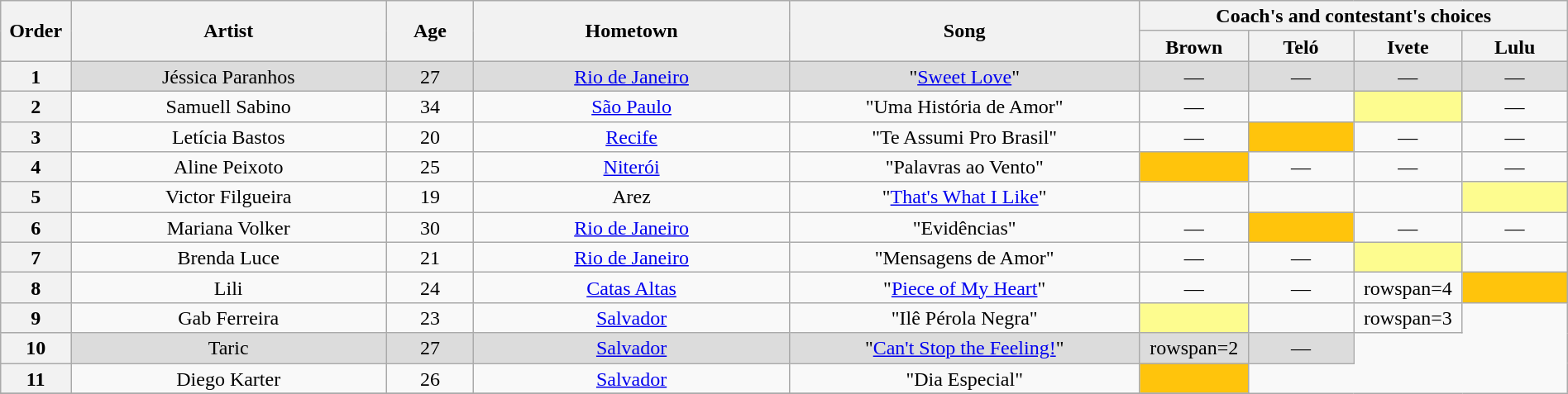<table class="wikitable" style="text-align:center; line-height:17px; width:100%;">
<tr>
<th scope="col" rowspan=2 width="04%">Order</th>
<th scope="col" rowspan=2 width="18%">Artist</th>
<th scope="col" rowspan=2 width="05%">Age</th>
<th scope="col" rowspan=2 width="18%">Hometown</th>
<th scope="col" rowspan=2 width="20%">Song</th>
<th scope="col" colspan=4 width="24%">Coach's and contestant's choices</th>
</tr>
<tr>
<th width="06%">Brown</th>
<th width="06%">Teló</th>
<th width="06%">Ivete</th>
<th width="06%">Lulu</th>
</tr>
<tr bgcolor=DCDCDC>
<th>1</th>
<td>Jéssica Paranhos</td>
<td>27</td>
<td><a href='#'>Rio de Janeiro</a></td>
<td>"<a href='#'>Sweet Love</a>"</td>
<td>—</td>
<td>—</td>
<td>—</td>
<td>—</td>
</tr>
<tr>
<th>2</th>
<td>Samuell Sabino</td>
<td>34</td>
<td><a href='#'>São Paulo</a></td>
<td>"Uma História de Amor"</td>
<td>—</td>
<td><strong></strong></td>
<td bgcolor=FDFC8F><strong></strong></td>
<td>—</td>
</tr>
<tr>
<th>3</th>
<td>Letícia Bastos</td>
<td>20</td>
<td><a href='#'>Recife</a></td>
<td>"Te Assumi Pro Brasil"</td>
<td>—</td>
<td bgcolor=FFC40C><strong></strong></td>
<td>—</td>
<td>—</td>
</tr>
<tr>
<th>4</th>
<td>Aline Peixoto</td>
<td>25</td>
<td><a href='#'>Niterói</a></td>
<td>"Palavras ao Vento"</td>
<td bgcolor=FFC40C><strong></strong></td>
<td>—</td>
<td>—</td>
<td>—</td>
</tr>
<tr>
<th>5</th>
<td>Victor Filgueira</td>
<td>19</td>
<td>Arez</td>
<td>"<a href='#'>That's What I Like</a>"</td>
<td><strong></strong></td>
<td><strong></strong></td>
<td><strong></strong></td>
<td bgcolor=FDFC8F><strong></strong></td>
</tr>
<tr>
<th>6</th>
<td>Mariana Volker</td>
<td>30</td>
<td><a href='#'>Rio de Janeiro</a></td>
<td>"Evidências"</td>
<td>—</td>
<td bgcolor=FFC40C><strong></strong></td>
<td>—</td>
<td>—</td>
</tr>
<tr>
<th>7</th>
<td>Brenda Luce</td>
<td>21</td>
<td><a href='#'>Rio de Janeiro</a></td>
<td>"Mensagens de Amor"</td>
<td>—</td>
<td>—</td>
<td bgcolor=FDFC8F><strong></strong></td>
<td><strong></strong></td>
</tr>
<tr>
<th>8</th>
<td>Lili</td>
<td>24</td>
<td><a href='#'>Catas Altas</a></td>
<td>"<a href='#'>Piece of My Heart</a>"</td>
<td>—</td>
<td>—</td>
<td>rowspan=4 </td>
<td bgcolor=FFC40C><strong></strong></td>
</tr>
<tr>
<th>9</th>
<td>Gab Ferreira</td>
<td>23</td>
<td><a href='#'>Salvador</a></td>
<td>"Ilê Pérola Negra"</td>
<td bgcolor=FDFC8F><strong></strong></td>
<td><strong></strong></td>
<td>rowspan=3 </td>
</tr>
<tr bgcolor=DCDCDC>
<th>10</th>
<td>Taric</td>
<td>27</td>
<td><a href='#'>Salvador</a></td>
<td>"<a href='#'>Can't Stop the Feeling!</a>"</td>
<td>rowspan=2 </td>
<td>—</td>
</tr>
<tr>
<th>11</th>
<td>Diego Karter</td>
<td>26</td>
<td><a href='#'>Salvador</a></td>
<td>"Dia Especial"</td>
<td bgcolor=FFC40C><strong></strong></td>
</tr>
<tr>
</tr>
</table>
